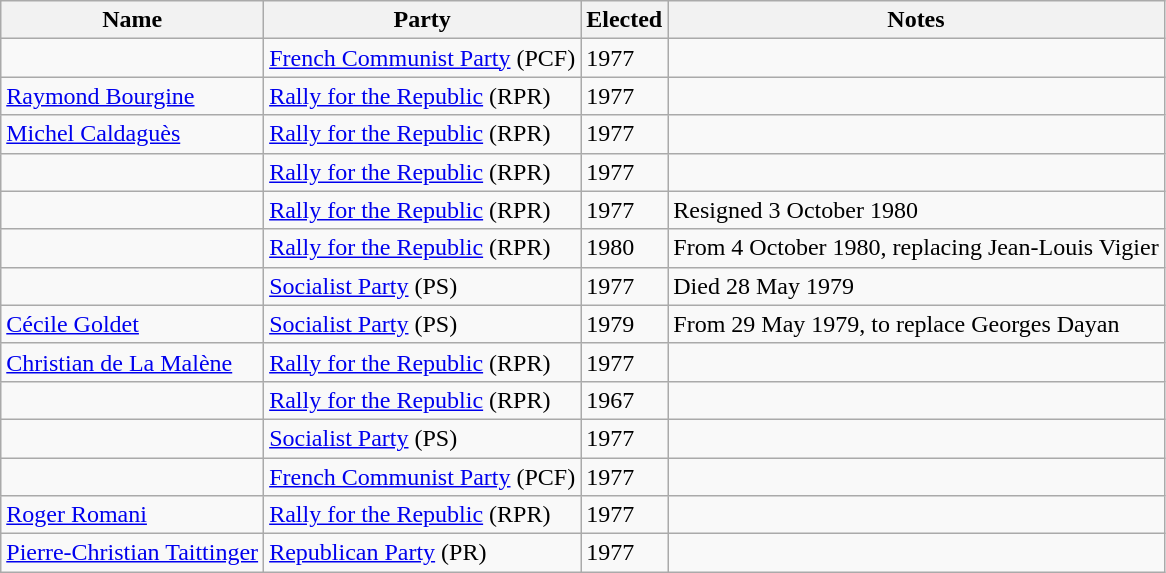<table class="wikitable sortable">
<tr>
<th>Name</th>
<th>Party</th>
<th>Elected</th>
<th>Notes</th>
</tr>
<tr>
<td></td>
<td><a href='#'>French Communist Party</a> (PCF)</td>
<td>1977</td>
<td></td>
</tr>
<tr>
<td><a href='#'>Raymond Bourgine</a></td>
<td><a href='#'>Rally for the Republic</a> (RPR)</td>
<td>1977</td>
<td></td>
</tr>
<tr>
<td><a href='#'>Michel Caldaguès</a></td>
<td><a href='#'>Rally for the Republic</a> (RPR)</td>
<td>1977</td>
<td></td>
</tr>
<tr>
<td></td>
<td><a href='#'>Rally for the Republic</a> (RPR)</td>
<td>1977</td>
<td></td>
</tr>
<tr>
<td></td>
<td><a href='#'>Rally for the Republic</a> (RPR)</td>
<td>1977</td>
<td>Resigned 3 October 1980</td>
</tr>
<tr>
<td></td>
<td><a href='#'>Rally for the Republic</a> (RPR)</td>
<td>1980</td>
<td>From 4 October 1980, replacing Jean-Louis Vigier</td>
</tr>
<tr>
<td></td>
<td><a href='#'>Socialist Party</a> (PS)</td>
<td>1977</td>
<td>Died 28 May 1979</td>
</tr>
<tr>
<td><a href='#'>Cécile Goldet</a></td>
<td><a href='#'>Socialist Party</a> (PS)</td>
<td>1979</td>
<td>From 29 May 1979, to replace Georges Dayan</td>
</tr>
<tr>
<td><a href='#'>Christian de La Malène</a></td>
<td><a href='#'>Rally for the Republic</a> (RPR)</td>
<td>1977</td>
<td></td>
</tr>
<tr>
<td></td>
<td><a href='#'>Rally for the Republic</a> (RPR)</td>
<td>1967</td>
<td></td>
</tr>
<tr>
<td></td>
<td><a href='#'>Socialist Party</a> (PS)</td>
<td>1977</td>
<td></td>
</tr>
<tr>
<td></td>
<td><a href='#'>French Communist Party</a> (PCF)</td>
<td>1977</td>
<td></td>
</tr>
<tr>
<td><a href='#'>Roger Romani</a></td>
<td><a href='#'>Rally for the Republic</a> (RPR)</td>
<td>1977</td>
<td></td>
</tr>
<tr>
<td><a href='#'>Pierre-Christian Taittinger</a></td>
<td><a href='#'>Republican Party</a> (PR)</td>
<td>1977</td>
<td></td>
</tr>
</table>
